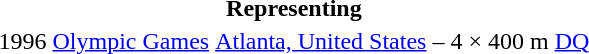<table>
<tr>
<th colspan="6">Representing </th>
</tr>
<tr>
<td>1996</td>
<td><a href='#'>Olympic Games</a></td>
<td><a href='#'>Atlanta, United States</a></td>
<td>–</td>
<td>4 × 400 m</td>
<td><a href='#'>DQ</a></td>
</tr>
</table>
